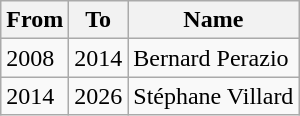<table class="wikitable">
<tr>
<th>From</th>
<th>To</th>
<th>Name</th>
</tr>
<tr>
<td>2008</td>
<td>2014</td>
<td>Bernard Perazio</td>
</tr>
<tr>
<td>2014</td>
<td>2026</td>
<td>Stéphane Villard</td>
</tr>
</table>
